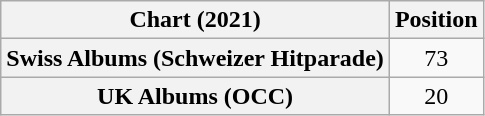<table class="wikitable sortable plainrowheaders" style="text-align:center">
<tr>
<th scope="col">Chart (2021)</th>
<th scope="col">Position</th>
</tr>
<tr>
<th scope="row">Swiss Albums (Schweizer Hitparade)</th>
<td>73</td>
</tr>
<tr>
<th scope="row">UK Albums (OCC)</th>
<td>20</td>
</tr>
</table>
